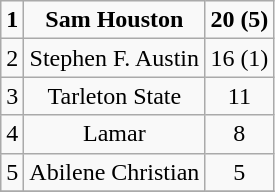<table class="wikitable">
<tr align="center">
<td><strong>1</strong></td>
<td><strong>Sam Houston</strong></td>
<td><strong>20 (5)</strong></td>
</tr>
<tr align="center">
<td>2</td>
<td>Stephen F. Austin</td>
<td>16 (1)</td>
</tr>
<tr align="center">
<td>3</td>
<td>Tarleton State</td>
<td>11</td>
</tr>
<tr align="center">
<td>4</td>
<td>Lamar</td>
<td>8</td>
</tr>
<tr align="center">
<td>5</td>
<td>Abilene Christian</td>
<td>5</td>
</tr>
<tr align="center">
</tr>
</table>
